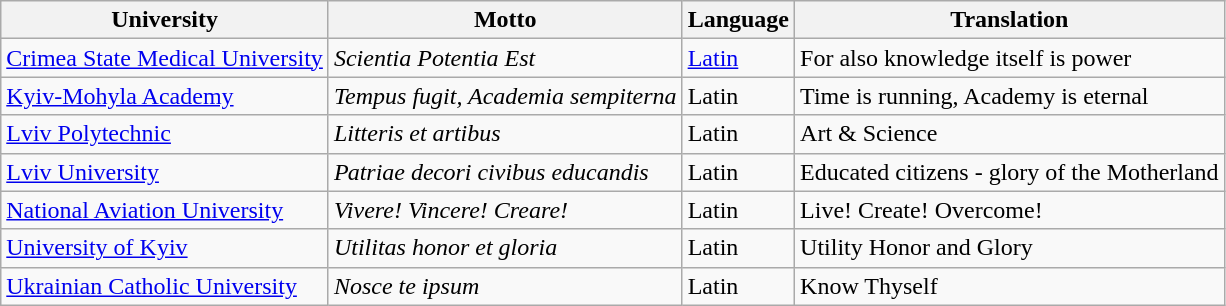<table class="wikitable sortable plainrowheaders">
<tr>
<th>University</th>
<th>Motto</th>
<th>Language</th>
<th>Translation</th>
</tr>
<tr>
<td><a href='#'>Crimea State Medical University</a></td>
<td><em>Scientia Potentia Est</em></td>
<td><a href='#'>Latin</a></td>
<td>For also knowledge itself is power</td>
</tr>
<tr>
<td><a href='#'>Kyiv-Mohyla Academy</a></td>
<td><em>Tempus fugit, Academia sempiterna</em></td>
<td>Latin</td>
<td>Time is running, Academy is eternal</td>
</tr>
<tr>
<td><a href='#'>Lviv Polytechnic</a></td>
<td><em>Litteris et artibus</em></td>
<td>Latin</td>
<td>Art & Science</td>
</tr>
<tr>
<td><a href='#'>Lviv University</a></td>
<td><em>Раtriаe dесоri сіvibus еducаndis</em></td>
<td>Latin</td>
<td>Educated citizens - glory of the Motherland</td>
</tr>
<tr>
<td><a href='#'>National Aviation University</a></td>
<td><em>Vivere! Vincere! Creare!</em></td>
<td>Latin</td>
<td>Live! Create! Overcome!</td>
</tr>
<tr>
<td><a href='#'>University of Kyiv</a></td>
<td><em>Utilitas honor et gloria</em></td>
<td>Latin</td>
<td>Utility Honor and Glory</td>
</tr>
<tr>
<td><a href='#'>Ukrainian Catholic University</a></td>
<td><em>Nosce te ipsum</em></td>
<td>Latin</td>
<td>Know Thyself</td>
</tr>
</table>
